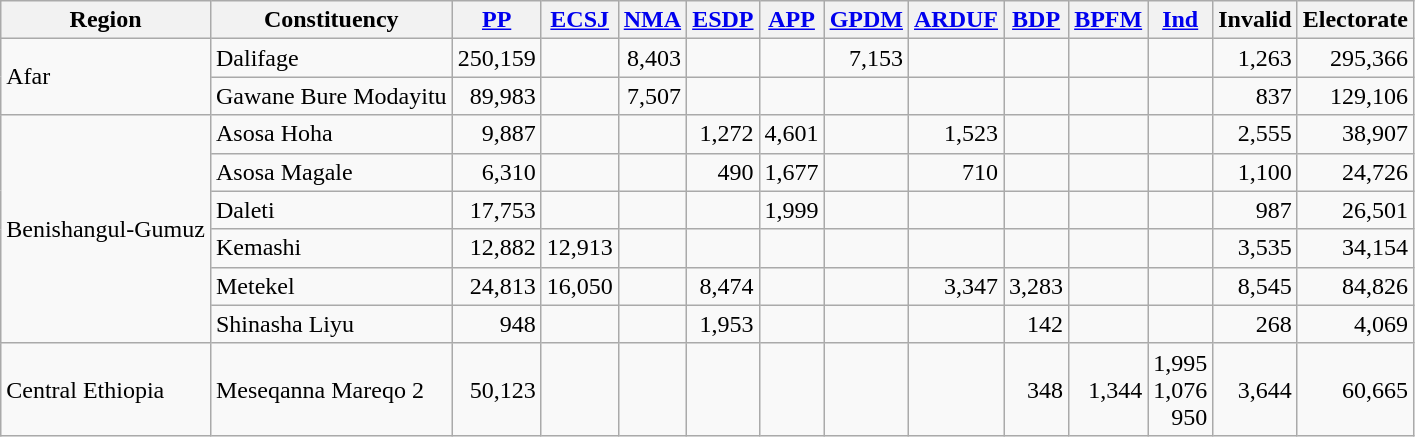<table class="wikitable mw-collapsible mw-collapsed" style=text-align:right>
<tr>
<th>Region</th>
<th>Constituency</th>
<th><a href='#'>PP</a></th>
<th><a href='#'>ECSJ</a></th>
<th><a href='#'>NMA</a></th>
<th><a href='#'>ESDP</a></th>
<th><a href='#'>APP</a></th>
<th><a href='#'>GPDM</a></th>
<th><a href='#'>ARDUF</a></th>
<th><a href='#'>BDP</a></th>
<th><a href='#'>BPFM</a></th>
<th><a href='#'>Ind</a></th>
<th>Invalid</th>
<th>Electorate</th>
</tr>
<tr>
<td align=left rowspan=2>Afar</td>
<td align=left>Dalifage</td>
<td>250,159</td>
<td></td>
<td>8,403</td>
<td></td>
<td></td>
<td>7,153</td>
<td></td>
<td></td>
<td></td>
<td></td>
<td>1,263</td>
<td>295,366</td>
</tr>
<tr>
<td align=left>Gawane Bure Modayitu</td>
<td>89,983</td>
<td></td>
<td>7,507</td>
<td></td>
<td></td>
<td></td>
<td></td>
<td></td>
<td></td>
<td></td>
<td>837</td>
<td>129,106</td>
</tr>
<tr>
<td align=left rowspan=6>Benishangul-Gumuz</td>
<td align=left>Asosa Hoha</td>
<td>9,887</td>
<td></td>
<td></td>
<td>1,272</td>
<td>4,601</td>
<td></td>
<td>1,523</td>
<td></td>
<td></td>
<td></td>
<td>2,555</td>
<td>38,907</td>
</tr>
<tr>
<td align=left>Asosa Magale</td>
<td>6,310</td>
<td></td>
<td></td>
<td>490</td>
<td>1,677</td>
<td></td>
<td>710</td>
<td></td>
<td></td>
<td></td>
<td>1,100</td>
<td>24,726</td>
</tr>
<tr>
<td align=left>Daleti</td>
<td>17,753</td>
<td></td>
<td></td>
<td></td>
<td>1,999</td>
<td></td>
<td></td>
<td></td>
<td></td>
<td></td>
<td>987</td>
<td>26,501</td>
</tr>
<tr>
<td align=left>Kemashi</td>
<td>12,882</td>
<td>12,913</td>
<td></td>
<td></td>
<td></td>
<td></td>
<td></td>
<td></td>
<td></td>
<td></td>
<td>3,535</td>
<td>34,154</td>
</tr>
<tr>
<td align=left>Metekel</td>
<td>24,813</td>
<td>16,050</td>
<td></td>
<td>8,474</td>
<td></td>
<td></td>
<td>3,347</td>
<td>3,283</td>
<td></td>
<td></td>
<td>8,545</td>
<td>84,826</td>
</tr>
<tr>
<td align=left>Shinasha Liyu</td>
<td>948</td>
<td></td>
<td></td>
<td>1,953</td>
<td></td>
<td></td>
<td></td>
<td>142</td>
<td></td>
<td></td>
<td>268</td>
<td>4,069</td>
</tr>
<tr>
<td align=left>Central Ethiopia</td>
<td align=left>Meseqanna Mareqo 2</td>
<td>50,123</td>
<td></td>
<td></td>
<td></td>
<td></td>
<td></td>
<td></td>
<td>348</td>
<td>1,344</td>
<td>1,995<br>1,076<br>950</td>
<td>3,644</td>
<td>60,665</td>
</tr>
</table>
